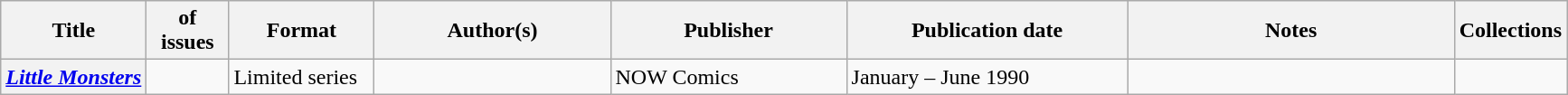<table class="wikitable">
<tr>
<th>Title</th>
<th style="width:40pt"> of issues</th>
<th style="width:75pt">Format</th>
<th style="width:125pt">Author(s)</th>
<th style="width:125pt">Publisher</th>
<th style="width:150pt">Publication date</th>
<th style="width:175pt">Notes</th>
<th>Collections</th>
</tr>
<tr>
<th><em><a href='#'>Little Monsters</a></em></th>
<td></td>
<td>Limited series</td>
<td></td>
<td>NOW Comics</td>
<td>January – June 1990</td>
<td></td>
<td></td>
</tr>
</table>
